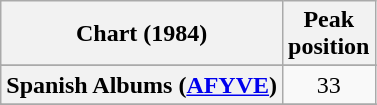<table class="wikitable sortable plainrowheaders">
<tr>
<th>Chart (1984)</th>
<th>Peak<br>position</th>
</tr>
<tr>
</tr>
<tr>
<th scope="row">Spanish Albums (<a href='#'>AFYVE</a>)</th>
<td align="center">33</td>
</tr>
<tr>
</tr>
<tr>
</tr>
</table>
